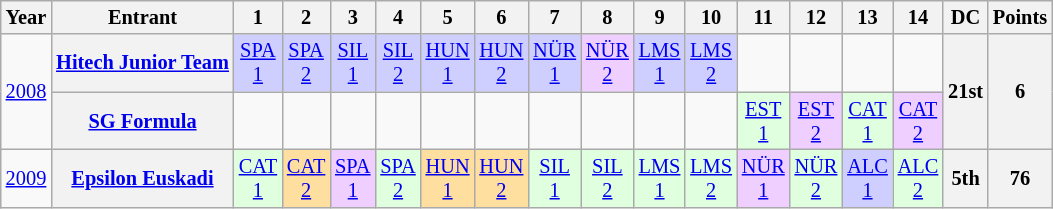<table class="wikitable" style="text-align:center; font-size:85%">
<tr>
<th>Year</th>
<th>Entrant</th>
<th>1</th>
<th>2</th>
<th>3</th>
<th>4</th>
<th>5</th>
<th>6</th>
<th>7</th>
<th>8</th>
<th>9</th>
<th>10</th>
<th>11</th>
<th>12</th>
<th>13</th>
<th>14</th>
<th>DC</th>
<th>Points</th>
</tr>
<tr>
<td rowspan="2"><a href='#'>2008</a></td>
<th nowrap><a href='#'>Hitech Junior Team</a></th>
<td style="background:#cfcfff;"><a href='#'>SPA<br>1</a><br></td>
<td style="background:#cfcfff;"><a href='#'>SPA<br>2</a><br></td>
<td style="background:#cfcfff;"><a href='#'>SIL<br>1</a><br></td>
<td style="background:#cfcfff;"><a href='#'>SIL<br>2</a><br></td>
<td style="background:#cfcfff;"><a href='#'>HUN<br>1</a><br></td>
<td style="background:#cfcfff;"><a href='#'>HUN<br>2</a><br></td>
<td style="background:#cfcfff;"><a href='#'>NÜR<br>1</a><br></td>
<td style="background:#efcfff;"><a href='#'>NÜR<br>2</a><br></td>
<td style="background:#cfcfff;"><a href='#'>LMS<br>1</a><br></td>
<td style="background:#cfcfff;"><a href='#'>LMS<br>2</a><br></td>
<td></td>
<td></td>
<td></td>
<td></td>
<th rowspan="2">21st</th>
<th rowspan="2">6</th>
</tr>
<tr>
<th><a href='#'>SG Formula</a></th>
<td></td>
<td></td>
<td></td>
<td></td>
<td></td>
<td></td>
<td></td>
<td></td>
<td></td>
<td></td>
<td style="background:#dfffdf;"><a href='#'>EST<br>1</a><br></td>
<td style="background:#efcfff;"><a href='#'>EST<br>2</a><br></td>
<td style="background:#dfffdf;"><a href='#'>CAT<br>1</a><br></td>
<td style="background:#efcfff;"><a href='#'>CAT<br>2</a><br></td>
</tr>
<tr>
<td><a href='#'>2009</a></td>
<th nowrap><a href='#'>Epsilon Euskadi</a></th>
<td style="background:#dfffdf;"><a href='#'>CAT<br>1</a><br></td>
<td style="background:#ffdf9f;"><a href='#'>CAT<br>2</a><br></td>
<td style="background:#efcfff;"><a href='#'>SPA<br>1</a><br></td>
<td style="background:#dfffdf;"><a href='#'>SPA<br>2</a><br></td>
<td style="background:#ffdf9f;"><a href='#'>HUN<br>1</a><br></td>
<td style="background:#ffdf9f;"><a href='#'>HUN<br>2</a><br></td>
<td style="background:#dfffdf;"><a href='#'>SIL<br>1</a><br></td>
<td style="background:#dfffdf;"><a href='#'>SIL<br>2</a><br></td>
<td style="background:#dfffdf;"><a href='#'>LMS<br>1</a><br></td>
<td style="background:#dfffdf;"><a href='#'>LMS<br>2</a><br></td>
<td style="background:#efcfff;"><a href='#'>NÜR<br>1</a><br></td>
<td style="background:#dfffdf;"><a href='#'>NÜR<br>2</a><br></td>
<td style="background:#cfcfff;"><a href='#'>ALC<br>1</a><br></td>
<td style="background:#dfffdf;"><a href='#'>ALC<br>2</a><br></td>
<th>5th</th>
<th>76</th>
</tr>
</table>
